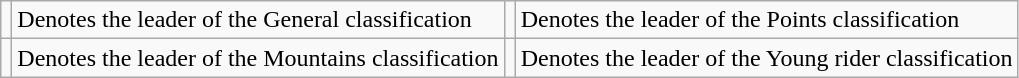<table class="wikitable">
<tr>
<td></td>
<td>Denotes the leader of the General classification</td>
<td></td>
<td>Denotes the leader of the Points classification</td>
</tr>
<tr>
<td></td>
<td>Denotes the leader of the Mountains classification</td>
<td></td>
<td>Denotes the leader of the Young rider classification</td>
</tr>
</table>
